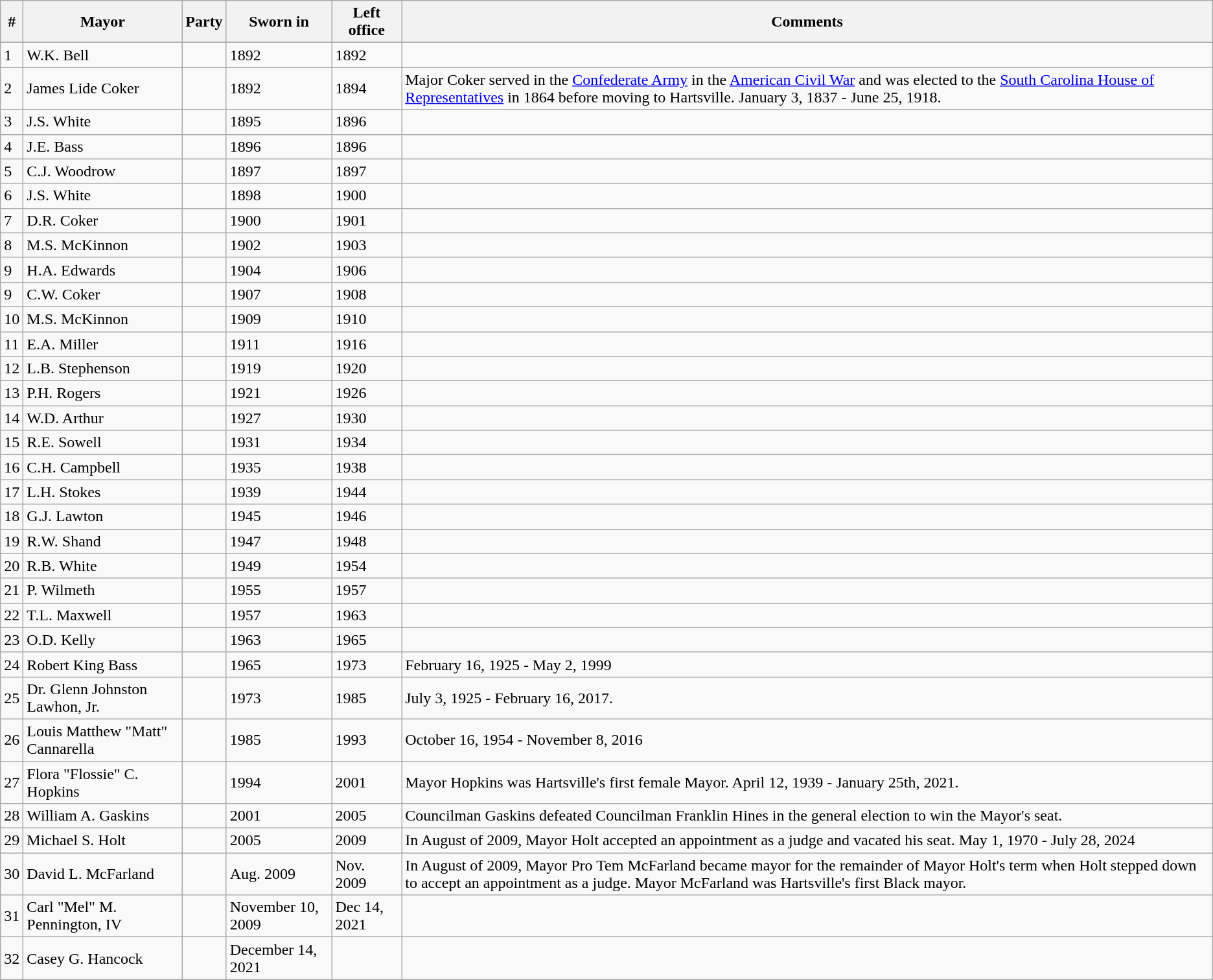<table class="wikitable sortable">
<tr>
<th>#</th>
<th>Mayor</th>
<th>Party</th>
<th>Sworn in</th>
<th>Left office</th>
<th>Comments</th>
</tr>
<tr bgcolor=>
<td>1</td>
<td>W.K. Bell</td>
<td></td>
<td>1892</td>
<td>1892</td>
<td></td>
</tr>
<tr bgcolor=>
<td>2</td>
<td>James Lide Coker</td>
<td></td>
<td>1892</td>
<td>1894</td>
<td>Major Coker served in the <a href='#'>Confederate Army</a> in the <a href='#'>American Civil War</a> and was elected to the <a href='#'>South Carolina House of Representatives</a> in 1864 before moving to Hartsville. January 3, 1837 - June 25, 1918.</td>
</tr>
<tr bgcolor=>
<td>3</td>
<td>J.S. White</td>
<td></td>
<td>1895</td>
<td>1896</td>
<td></td>
</tr>
<tr bgcolor=>
<td>4</td>
<td>J.E. Bass</td>
<td></td>
<td>1896</td>
<td>1896</td>
<td></td>
</tr>
<tr bgcolor=>
<td>5</td>
<td>C.J. Woodrow</td>
<td></td>
<td>1897</td>
<td>1897</td>
<td></td>
</tr>
<tr bgcolor=>
<td>6</td>
<td>J.S. White</td>
<td></td>
<td>1898</td>
<td>1900</td>
<td></td>
</tr>
<tr bgcolor=>
<td>7</td>
<td>D.R. Coker</td>
<td></td>
<td>1900</td>
<td>1901</td>
<td></td>
</tr>
<tr bgcolor=>
<td>8</td>
<td>M.S. McKinnon</td>
<td></td>
<td>1902</td>
<td>1903</td>
<td></td>
</tr>
<tr bgcolor=>
<td>9</td>
<td>H.A. Edwards</td>
<td></td>
<td>1904</td>
<td>1906</td>
<td></td>
</tr>
<tr bgcolor=>
<td>9</td>
<td>C.W. Coker</td>
<td></td>
<td>1907</td>
<td>1908</td>
<td></td>
</tr>
<tr bgcolor=>
<td>10</td>
<td>M.S. McKinnon</td>
<td></td>
<td>1909</td>
<td>1910</td>
<td></td>
</tr>
<tr bgcolor=>
<td>11</td>
<td>E.A. Miller</td>
<td></td>
<td>1911</td>
<td>1916</td>
<td></td>
</tr>
<tr bgcolor=>
<td>12</td>
<td>L.B. Stephenson</td>
<td></td>
<td>1919</td>
<td>1920</td>
<td></td>
</tr>
<tr bgcolor=>
<td>13</td>
<td>P.H. Rogers</td>
<td></td>
<td>1921</td>
<td>1926</td>
<td></td>
</tr>
<tr bgcolor=>
<td>14</td>
<td>W.D. Arthur</td>
<td></td>
<td>1927</td>
<td>1930</td>
<td></td>
</tr>
<tr bgcolor=>
<td>15</td>
<td>R.E. Sowell</td>
<td></td>
<td>1931</td>
<td>1934</td>
<td></td>
</tr>
<tr bgcolor=>
<td>16</td>
<td>C.H. Campbell</td>
<td></td>
<td>1935</td>
<td>1938</td>
<td></td>
</tr>
<tr bgcolor=>
<td>17</td>
<td>L.H. Stokes</td>
<td></td>
<td>1939</td>
<td>1944</td>
<td></td>
</tr>
<tr bgcolor=>
<td>18</td>
<td>G.J. Lawton</td>
<td></td>
<td>1945</td>
<td>1946</td>
<td></td>
</tr>
<tr bgcolor=>
<td>19</td>
<td>R.W. Shand</td>
<td></td>
<td>1947</td>
<td>1948</td>
<td></td>
</tr>
<tr bgcolor=>
<td>20</td>
<td>R.B. White</td>
<td></td>
<td>1949</td>
<td>1954</td>
<td></td>
</tr>
<tr bgcolor=>
<td>21</td>
<td>P. Wilmeth</td>
<td></td>
<td>1955</td>
<td>1957</td>
<td></td>
</tr>
<tr bgcolor=>
<td>22</td>
<td>T.L. Maxwell</td>
<td></td>
<td>1957</td>
<td>1963</td>
<td></td>
</tr>
<tr bgcolor=>
<td>23</td>
<td>O.D. Kelly</td>
<td></td>
<td>1963</td>
<td>1965</td>
<td></td>
</tr>
<tr bgcolor=>
<td>24</td>
<td>Robert King Bass</td>
<td></td>
<td>1965</td>
<td>1973</td>
<td>February 16, 1925 - May 2, 1999</td>
</tr>
<tr bgcolor=>
<td>25</td>
<td>Dr. Glenn Johnston Lawhon, Jr.</td>
<td></td>
<td>1973</td>
<td>1985</td>
<td>July 3, 1925 - February 16, 2017.</td>
</tr>
<tr bgcolor=>
<td>26</td>
<td>Louis Matthew "Matt" Cannarella</td>
<td></td>
<td>1985</td>
<td>1993</td>
<td>October 16, 1954 - November 8, 2016</td>
</tr>
<tr bgcolor=>
<td>27</td>
<td>Flora "Flossie" C. Hopkins</td>
<td></td>
<td>1994</td>
<td>2001</td>
<td>Mayor Hopkins was Hartsville's first female Mayor. April 12, 1939 - January 25th, 2021.</td>
</tr>
<tr bgcolor=>
<td>28</td>
<td>William A. Gaskins</td>
<td></td>
<td>2001</td>
<td>2005</td>
<td>Councilman Gaskins defeated Councilman Franklin Hines in the general election to win the Mayor's seat.</td>
</tr>
<tr bgcolor=>
<td>29</td>
<td>Michael S. Holt</td>
<td></td>
<td>2005</td>
<td>2009</td>
<td>In August of 2009, Mayor Holt accepted an appointment as a judge and vacated his seat. May 1, 1970 - July 28, 2024</td>
</tr>
<tr bgcolor=>
<td>30</td>
<td>David L. McFarland</td>
<td></td>
<td>Aug. 2009</td>
<td>Nov. 2009</td>
<td>In August of 2009, Mayor Pro Tem McFarland became mayor for the remainder of Mayor Holt's term when Holt stepped down to accept an appointment as a judge. Mayor McFarland was Hartsville's first Black mayor.</td>
</tr>
<tr bgcolor=>
<td>31</td>
<td>Carl "Mel" M. Pennington, IV</td>
<td></td>
<td>November 10, 2009</td>
<td>Dec 14, 2021</td>
<td></td>
</tr>
<tr bgcolor=>
<td>32</td>
<td>Casey G. Hancock</td>
<td></td>
<td>December 14, 2021</td>
<td></td>
<td></td>
</tr>
</table>
